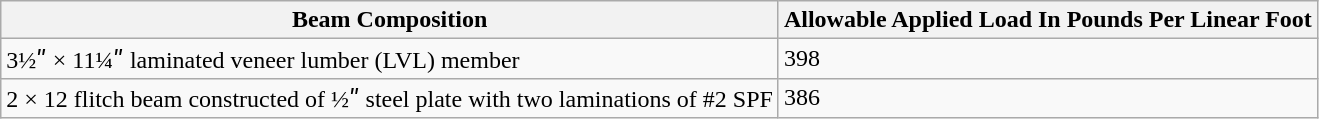<table class="wikitable">
<tr>
<th>Beam Composition</th>
<th>Allowable Applied Load In Pounds Per  Linear Foot</th>
</tr>
<tr>
<td>3½ʺ × 11¼ʺ laminated veneer lumber (LVL)  member</td>
<td>398</td>
</tr>
<tr>
<td>2 × 12 flitch beam constructed of ½ʺ  steel plate with two laminations of #2 SPF</td>
<td>386</td>
</tr>
</table>
